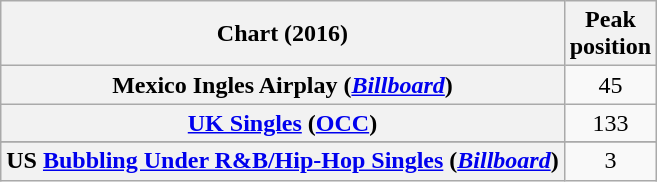<table class="wikitable sortable plainrowheaders" style="text-align:center">
<tr>
<th scope="col">Chart (2016)</th>
<th scope="col">Peak<br>position</th>
</tr>
<tr>
<th scope="row">Mexico Ingles Airplay (<em><a href='#'>Billboard</a></em>)</th>
<td style="text-align:center;">45</td>
</tr>
<tr>
<th scope="row"><a href='#'>UK Singles</a> (<a href='#'>OCC</a>)</th>
<td style="text-align:center;">133</td>
</tr>
<tr>
</tr>
<tr>
<th scope="row">US <a href='#'>Bubbling Under R&B/Hip-Hop Singles</a> (<em><a href='#'>Billboard</a></em>)</th>
<td style="text-align:center;">3</td>
</tr>
</table>
